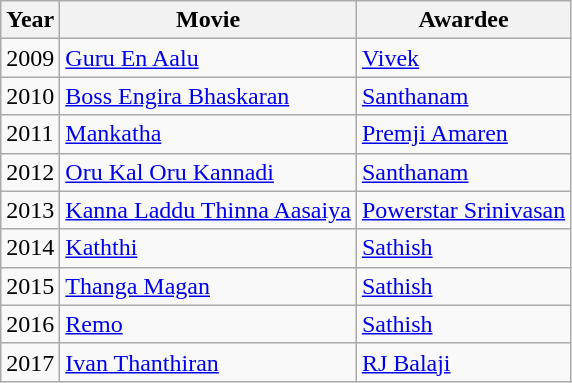<table class="wikitable">
<tr>
<th>Year</th>
<th>Movie</th>
<th>Awardee</th>
</tr>
<tr>
<td>2009</td>
<td><a href='#'>Guru En Aalu</a></td>
<td><a href='#'>Vivek</a></td>
</tr>
<tr>
<td>2010</td>
<td><a href='#'>Boss Engira Bhaskaran</a></td>
<td><a href='#'>Santhanam</a></td>
</tr>
<tr>
<td>2011</td>
<td><a href='#'>Mankatha</a></td>
<td><a href='#'>Premji Amaren</a></td>
</tr>
<tr>
<td>2012</td>
<td><a href='#'>Oru Kal Oru Kannadi</a></td>
<td><a href='#'>Santhanam</a></td>
</tr>
<tr>
<td>2013</td>
<td><a href='#'>Kanna Laddu Thinna Aasaiya</a></td>
<td><a href='#'>Powerstar Srinivasan</a></td>
</tr>
<tr>
<td>2014</td>
<td><a href='#'>Kaththi</a></td>
<td><a href='#'>Sathish</a></td>
</tr>
<tr>
<td>2015</td>
<td><a href='#'>Thanga Magan</a></td>
<td><a href='#'>Sathish</a></td>
</tr>
<tr>
<td>2016</td>
<td><a href='#'>Remo</a></td>
<td><a href='#'>Sathish</a></td>
</tr>
<tr>
<td>2017</td>
<td><a href='#'>Ivan Thanthiran</a></td>
<td><a href='#'>RJ Balaji</a></td>
</tr>
</table>
